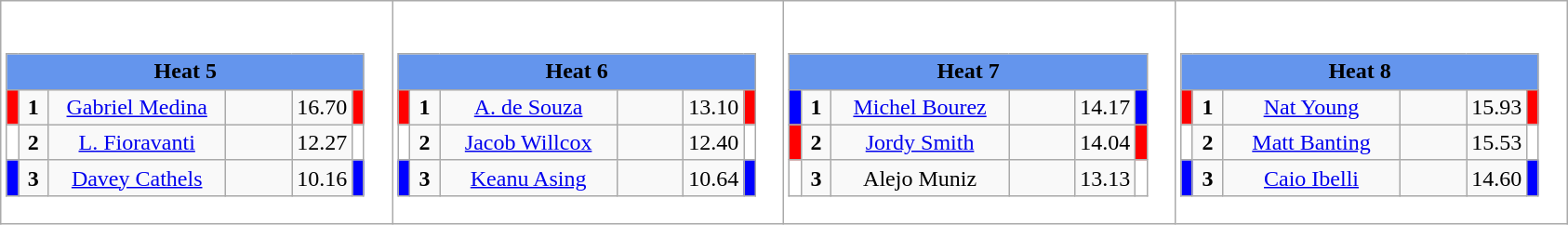<table class="wikitable" style="background:#fff;">
<tr>
<td><div><br><table class="wikitable">
<tr>
<td colspan="6"  style="text-align:center; background:#6495ed;"><strong>Heat 5</strong></td>
</tr>
<tr>
<td style="width:01px; background: #f00;"></td>
<td style="width:14px; text-align:center;"><strong>1</strong></td>
<td style="width:120px; text-align:center;"><a href='#'>Gabriel Medina</a></td>
<td style="width:40px; text-align:center;"></td>
<td style="width:20px; text-align:center;">16.70</td>
<td style="width:01px; background: #f00;"></td>
</tr>
<tr>
<td style="width:01px; background: #fff;"></td>
<td style="width:14px; text-align:center;"><strong>2</strong></td>
<td style="width:120px; text-align:center;"><a href='#'>L. Fioravanti</a></td>
<td style="width:40px; text-align:center;"></td>
<td style="width:20px; text-align:center;">12.27</td>
<td style="width:01px; background: #fff;"></td>
</tr>
<tr>
<td style="width:01px; background: #00f;"></td>
<td style="width:14px; text-align:center;"><strong>3</strong></td>
<td style="width:120px; text-align:center;"><a href='#'>Davey Cathels</a></td>
<td style="width:40px; text-align:center;"></td>
<td style="width:20px; text-align:center;">10.16</td>
<td style="width:01px; background: #00f;"></td>
</tr>
</table>
</div></td>
<td><div><br><table class="wikitable">
<tr>
<td colspan="6"  style="text-align:center; background:#6495ed;"><strong>Heat 6</strong></td>
</tr>
<tr>
<td style="width:01px; background: #f00;"></td>
<td style="width:14px; text-align:center;"><strong>1</strong></td>
<td style="width:120px; text-align:center;"><a href='#'>A. de Souza</a></td>
<td style="width:40px; text-align:center;"></td>
<td style="width:20px; text-align:center;">13.10</td>
<td style="width:01px; background: #f00;"></td>
</tr>
<tr>
<td style="width:01px; background: #fff;"></td>
<td style="width:14px; text-align:center;"><strong>2</strong></td>
<td style="width:120px; text-align:center;"><a href='#'>Jacob Willcox</a></td>
<td style="width:40px; text-align:center;"></td>
<td style="width:20px; text-align:center;">12.40</td>
<td style="width:01px; background: #fff;"></td>
</tr>
<tr>
<td style="width:01px; background: #00f;"></td>
<td style="width:14px; text-align:center;"><strong>3</strong></td>
<td style="width:120px; text-align:center;"><a href='#'>Keanu Asing</a></td>
<td style="width:40px; text-align:center;"></td>
<td style="width:20px; text-align:center;">10.64</td>
<td style="width:01px; background: #00f;"></td>
</tr>
</table>
</div></td>
<td><div><br><table class="wikitable">
<tr>
<td colspan="6"  style="text-align:center; background:#6495ed;"><strong>Heat 7</strong></td>
</tr>
<tr>
<td style="width:01px; background: #00f;"></td>
<td style="width:14px; text-align:center;"><strong>1</strong></td>
<td style="width:120px; text-align:center;"><a href='#'>Michel Bourez</a></td>
<td style="width:40px; text-align:center;"></td>
<td style="width:20px; text-align:center;">14.17</td>
<td style="width:01px; background: #00f;"></td>
</tr>
<tr>
<td style="width:01px; background: #f00;"></td>
<td style="width:14px; text-align:center;"><strong>2</strong></td>
<td style="width:120px; text-align:center;"><a href='#'>Jordy Smith</a></td>
<td style="width:40px; text-align:center;"></td>
<td style="width:20px; text-align:center;">14.04</td>
<td style="width:01px; background: #f00;"></td>
</tr>
<tr>
<td style="width:01px; background: #fff;"></td>
<td style="width:14px; text-align:center;"><strong>3</strong></td>
<td style="width:120px; text-align:center;">Alejo Muniz</td>
<td style="width:40px; text-align:center;"></td>
<td style="width:20px; text-align:center;">13.13</td>
<td style="width:01px; background: #fff;"></td>
</tr>
</table>
</div></td>
<td><div><br><table class="wikitable">
<tr>
<td colspan="6"  style="text-align:center; background:#6495ed;"><strong>Heat 8</strong></td>
</tr>
<tr>
<td style="width:01px; background: #f00;"></td>
<td style="width:14px; text-align:center;"><strong>1</strong></td>
<td style="width:120px; text-align:center;"><a href='#'>Nat Young</a></td>
<td style="width:40px; text-align:center;"></td>
<td style="width:20px; text-align:center;">15.93</td>
<td style="width:01px; background: #f00;"></td>
</tr>
<tr>
<td style="width:01px; background: #fff;"></td>
<td style="width:14px; text-align:center;"><strong>2</strong></td>
<td style="width:120px; text-align:center;"><a href='#'>Matt Banting</a></td>
<td style="width:40px; text-align:center;"></td>
<td style="width:20px; text-align:center;">15.53</td>
<td style="width:01px; background: #fff;"></td>
</tr>
<tr>
<td style="width:01px; background: #00f;"></td>
<td style="width:14px; text-align:center;"><strong>3</strong></td>
<td style="width:120px; text-align:center;"><a href='#'>Caio Ibelli</a></td>
<td style="width:40px; text-align:center;"></td>
<td style="width:20px; text-align:center;">14.60</td>
<td style="width:01px; background: #00f;"></td>
</tr>
</table>
</div></td>
</tr>
</table>
